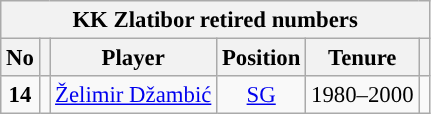<table class="wikitable" style="text-align:center; font-size:95%;">
<tr>
<th colspan=6>KK Zlatibor retired numbers</th>
</tr>
<tr>
<th>No</th>
<th></th>
<th>Player</th>
<th>Position</th>
<th>Tenure</th>
<th></th>
</tr>
<tr>
<td><strong>14</strong></td>
<td></td>
<td><a href='#'>Želimir Džambić</a></td>
<td><a href='#'>SG</a></td>
<td>1980–2000</td>
<td></td>
</tr>
</table>
